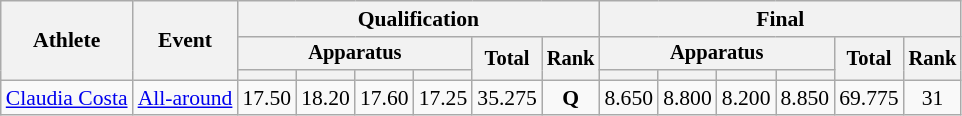<table class="wikitable" style="font-size:90%">
<tr>
<th rowspan="3">Athlete</th>
<th rowspan="3">Event</th>
<th colspan =6>Qualification</th>
<th colspan =6>Final</th>
</tr>
<tr style="font-size:95%">
<th colspan=4>Apparatus</th>
<th rowspan=2>Total</th>
<th rowspan=2>Rank</th>
<th colspan=4>Apparatus</th>
<th rowspan=2>Total</th>
<th rowspan=2>Rank</th>
</tr>
<tr style="font-size:95%">
<th></th>
<th></th>
<th></th>
<th></th>
<th></th>
<th></th>
<th></th>
<th></th>
</tr>
<tr align=center>
<td align=left><a href='#'>Claudia Costa</a></td>
<td align=left><a href='#'>All-around</a></td>
<td>17.50</td>
<td>18.20</td>
<td>17.60</td>
<td>17.25</td>
<td>35.275</td>
<td><strong>Q</strong></td>
<td>8.650</td>
<td>8.800</td>
<td>8.200</td>
<td>8.850</td>
<td>69.775</td>
<td>31</td>
</tr>
</table>
